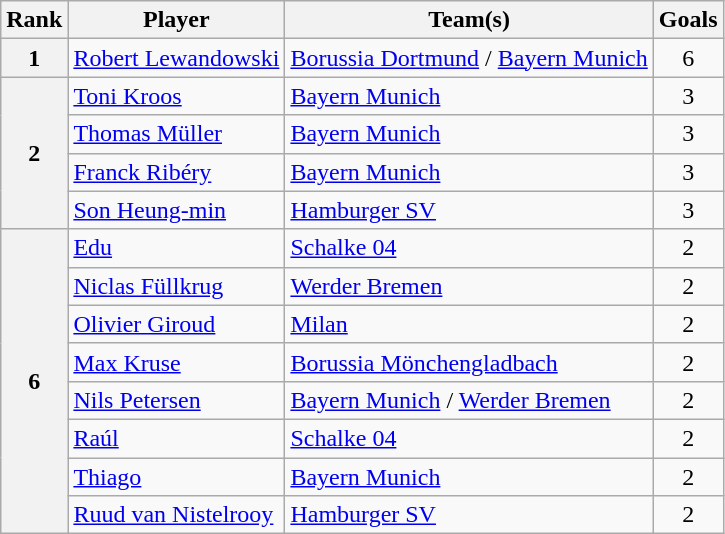<table class="wikitable">
<tr>
<th>Rank</th>
<th>Player</th>
<th>Team(s)</th>
<th>Goals</th>
</tr>
<tr>
<th>1</th>
<td> <a href='#'>Robert Lewandowski</a></td>
<td><a href='#'>Borussia Dortmund</a> / <a href='#'>Bayern Munich</a></td>
<td style="text-align:center">6</td>
</tr>
<tr>
<th rowspan="4">2</th>
<td> <a href='#'>Toni Kroos</a></td>
<td><a href='#'>Bayern Munich</a></td>
<td style="text-align:center">3</td>
</tr>
<tr>
<td> <a href='#'>Thomas Müller</a></td>
<td><a href='#'>Bayern Munich</a></td>
<td style="text-align:center">3</td>
</tr>
<tr>
<td> <a href='#'>Franck Ribéry</a></td>
<td><a href='#'>Bayern Munich</a></td>
<td style="text-align:center">3</td>
</tr>
<tr>
<td> <a href='#'>Son Heung-min</a></td>
<td><a href='#'>Hamburger SV</a></td>
<td style="text-align:center">3</td>
</tr>
<tr>
<th rowspan="9">6</th>
<td> <a href='#'>Edu</a></td>
<td><a href='#'>Schalke 04</a></td>
<td style="text-align:center">2</td>
</tr>
<tr>
<td> <a href='#'>Niclas Füllkrug</a></td>
<td><a href='#'>Werder Bremen</a></td>
<td style="text-align:center">2</td>
</tr>
<tr>
<td> <a href='#'>Olivier Giroud</a></td>
<td><a href='#'>Milan</a></td>
<td style="text-align:center">2</td>
</tr>
<tr>
<td> <a href='#'>Max Kruse</a></td>
<td><a href='#'>Borussia Mönchengladbach</a></td>
<td style="text-align:center">2</td>
</tr>
<tr>
<td> <a href='#'>Nils Petersen</a></td>
<td><a href='#'>Bayern Munich</a> / <a href='#'>Werder Bremen</a></td>
<td style="text-align:center">2</td>
</tr>
<tr>
<td> <a href='#'>Raúl</a></td>
<td><a href='#'>Schalke 04</a></td>
<td style="text-align:center">2</td>
</tr>
<tr>
<td> <a href='#'>Thiago</a></td>
<td><a href='#'>Bayern Munich</a></td>
<td style="text-align:center">2</td>
</tr>
<tr>
<td> <a href='#'>Ruud van Nistelrooy</a></td>
<td><a href='#'>Hamburger SV</a></td>
<td style="text-align:center">2</td>
</tr>
</table>
